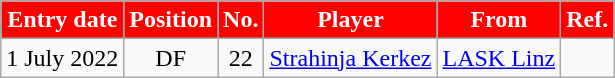<table class="wikitable sortable">
<tr>
<th style="background:#FF0000; color:#ffffff;"><strong>Entry date</strong></th>
<th style="background:#FF0000; color:#ffffff;"><strong>Position</strong></th>
<th style="background:#FF0000; color:#ffffff;"><strong>No.</strong></th>
<th style="background:#FF0000; color:#ffffff;"><strong>Player</strong></th>
<th style="background:#FF0000; color:#ffffff;"><strong>From</strong></th>
<th style="background:#FF0000; color:#ffffff;"><strong>Ref.</strong></th>
</tr>
<tr>
<td>1 July 2022</td>
<td style="text-align:center;">DF</td>
<td style="text-align:center;">22</td>
<td style="text-align:left;"> <a href='#'>Strahinja Kerkez</a></td>
<td style="text-align:left;"> <a href='#'>LASK Linz</a></td>
<td></td>
</tr>
</table>
